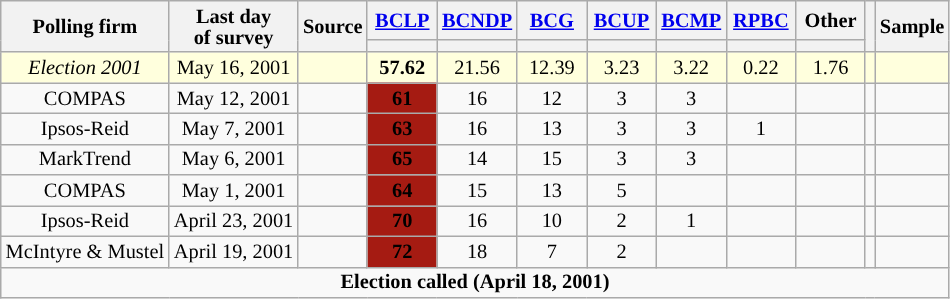<table class="wikitable sortable" style="text-align:center;font-size:85%;line-height:14px;" align="center">
<tr>
<th rowspan="2">Polling firm</th>
<th rowspan="2">Last day <br>of survey</th>
<th rowspan="2">Source</th>
<th class="unsortable" style="width:40px;"><a href='#'>BCLP</a></th>
<th class="unsortable" style="width:40px;"><a href='#'>BCNDP</a></th>
<th class="unsortable" style="width:40px;"><a href='#'>BCG</a></th>
<th class="unsortable" style="width:40px;"><a href='#'>BCUP</a></th>
<th class="unsortable" style="width:40px;"><a href='#'>BCMP</a></th>
<th class="unsortable" style="width:40px;"><a href='#'>RPBC</a></th>
<th class="unsortable" style="width:40px;">Other</th>
<th rowspan="2"></th>
<th rowspan="2">Sample</th>
</tr>
<tr style="line-height:5px;">
<th style="background:"></th>
<th style="background:"></th>
<th style="background:"></th>
<th style="background:"></th>
<th style="background:"></th>
<th style="background:"></th>
<th style="background:"></th>
</tr>
<tr>
<td style="background:#ffd;"><em>Election 2001</em></td>
<td style="background:#ffd;">May 16, 2001</td>
<td style="background:#ffd;"></td>
<td style="background:#ffd;"><strong>57.62</strong></td>
<td style="background:#ffd;">21.56</td>
<td style="background:#ffd;">12.39</td>
<td style="background:#ffd;">3.23</td>
<td style="background:#ffd;">3.22</td>
<td style="background:#ffd;">0.22</td>
<td style="background:#ffd;">1.76</td>
<td style="background:#ffd;"></td>
<td style="background:#ffd;"></td>
</tr>
<tr>
<td>COMPAS</td>
<td>May 12, 2001</td>
<td></td>
<td style="background:#A51B12"><strong>61</strong></td>
<td>16</td>
<td>12</td>
<td>3</td>
<td>3</td>
<td></td>
<td></td>
<td></td>
<td></td>
</tr>
<tr>
<td>Ipsos-Reid</td>
<td>May 7, 2001</td>
<td></td>
<td style="background:#A51B12"><strong>63</strong></td>
<td>16</td>
<td>13</td>
<td>3</td>
<td>3</td>
<td>1</td>
<td></td>
<td></td>
<td></td>
</tr>
<tr>
<td>MarkTrend</td>
<td>May 6, 2001</td>
<td></td>
<td style="background:#A51B12"><strong>65</strong></td>
<td>14</td>
<td>15</td>
<td>3</td>
<td>3</td>
<td></td>
<td></td>
<td></td>
<td></td>
</tr>
<tr>
<td>COMPAS</td>
<td>May 1, 2001</td>
<td></td>
<td style="background:#A51B12"><strong>64</strong></td>
<td>15</td>
<td>13</td>
<td>5</td>
<td></td>
<td></td>
<td></td>
<td></td>
<td></td>
</tr>
<tr>
<td>Ipsos-Reid</td>
<td>April 23, 2001</td>
<td></td>
<td style="background:#A51B12"><strong>70</strong></td>
<td>16</td>
<td>10</td>
<td>2</td>
<td>1</td>
<td></td>
<td></td>
<td></td>
<td></td>
</tr>
<tr>
<td>McIntyre & Mustel</td>
<td>April 19, 2001</td>
<td></td>
<td style="background:#A51B12"><strong>72</strong></td>
<td>18</td>
<td>7</td>
<td>2</td>
<td></td>
<td></td>
<td></td>
<td></td>
<td></td>
</tr>
<tr>
<td colspan="12"><strong>Election called (April 18, 2001)</strong></td>
</tr>
</table>
